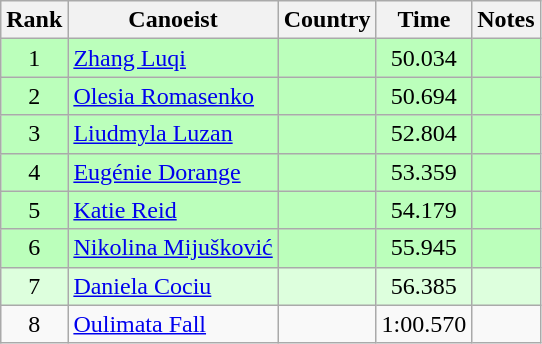<table class="wikitable" style="text-align:center">
<tr>
<th>Rank</th>
<th>Canoeist</th>
<th>Country</th>
<th>Time</th>
<th>Notes</th>
</tr>
<tr bgcolor=bbffbb>
<td>1</td>
<td align="left"><a href='#'>Zhang Luqi</a></td>
<td align="left"></td>
<td>50.034</td>
<td></td>
</tr>
<tr bgcolor=bbffbb>
<td>2</td>
<td align="left"><a href='#'>Olesia Romasenko</a></td>
<td align="left"></td>
<td>50.694</td>
<td></td>
</tr>
<tr bgcolor=bbffbb>
<td>3</td>
<td align="left"><a href='#'>Liudmyla Luzan</a></td>
<td align="left"></td>
<td>52.804</td>
<td></td>
</tr>
<tr bgcolor=bbffbb>
<td>4</td>
<td align="left"><a href='#'>Eugénie Dorange</a></td>
<td align="left"></td>
<td>53.359</td>
<td></td>
</tr>
<tr bgcolor=bbffbb>
<td>5</td>
<td align="left"><a href='#'>Katie Reid</a></td>
<td align="left"></td>
<td>54.179</td>
<td></td>
</tr>
<tr bgcolor=bbffbb>
<td>6</td>
<td align="left"><a href='#'>Nikolina Mijušković</a></td>
<td align="left"></td>
<td>55.945</td>
<td></td>
</tr>
<tr bgcolor=ddffdd>
<td>7</td>
<td align="left"><a href='#'>Daniela Cociu</a></td>
<td align="left"></td>
<td>56.385</td>
<td></td>
</tr>
<tr>
<td>8</td>
<td align="left"><a href='#'>Oulimata Fall</a></td>
<td align="left"></td>
<td>1:00.570</td>
<td></td>
</tr>
</table>
